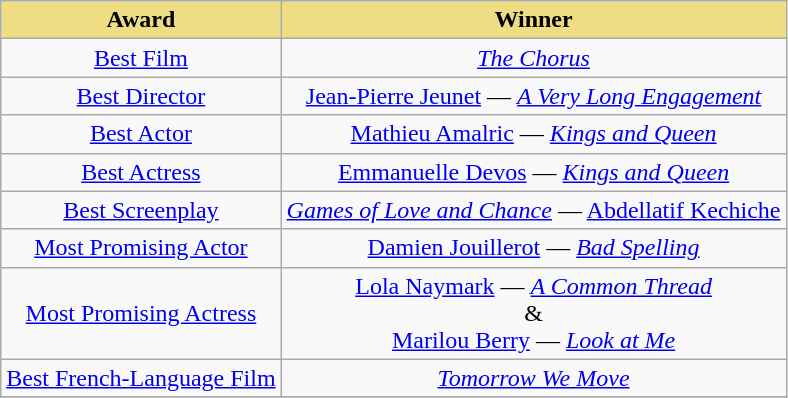<table class="wikitable" border="1">
<tr>
<th style="background:#EEDD82;">Award</th>
<th style="background:#EEDD82;">Winner</th>
</tr>
<tr>
<td align="center" valign="center"><a href='#'>Best Film</a></td>
<td align="center" valign="center"><em><a href='#'>The Chorus</a></em></td>
</tr>
<tr>
<td align="center" valign="center"><a href='#'>Best Director</a></td>
<td align="center" valign="center"><a href='#'>Jean-Pierre Jeunet</a> — <em><a href='#'>A Very Long Engagement</a></em></td>
</tr>
<tr>
<td align="center" valign="center"><a href='#'>Best Actor</a></td>
<td align="center" valign="center"><a href='#'>Mathieu Amalric</a> — <em><a href='#'>Kings and Queen</a></em></td>
</tr>
<tr>
<td align="center" valign="center"><a href='#'>Best Actress</a></td>
<td align="center" valign="center"><a href='#'>Emmanuelle Devos</a> — <em><a href='#'>Kings and Queen</a></em></td>
</tr>
<tr>
<td align="center" valign="center"><a href='#'>Best Screenplay</a></td>
<td align="center" valign="center"><em><a href='#'>Games of Love and Chance</a></em> — <a href='#'>Abdellatif Kechiche</a></td>
</tr>
<tr>
<td align="center" valign="center"><a href='#'>Most Promising Actor</a></td>
<td align="center" valign="center"><a href='#'>Damien Jouillerot</a> — <em><a href='#'>Bad Spelling</a></em></td>
</tr>
<tr>
<td align="center" valign="center"><a href='#'>Most Promising Actress</a></td>
<td align="center" valign="center"><a href='#'>Lola Naymark</a> — <em><a href='#'>A Common Thread</a></em> <br>&<br> <a href='#'>Marilou Berry</a> — <em><a href='#'>Look at Me</a></em></td>
</tr>
<tr>
<td align="center" valign="center"><a href='#'>Best French-Language Film</a></td>
<td align="center" valign="center"><em><a href='#'>Tomorrow We Move</a></em></td>
</tr>
<tr>
</tr>
</table>
